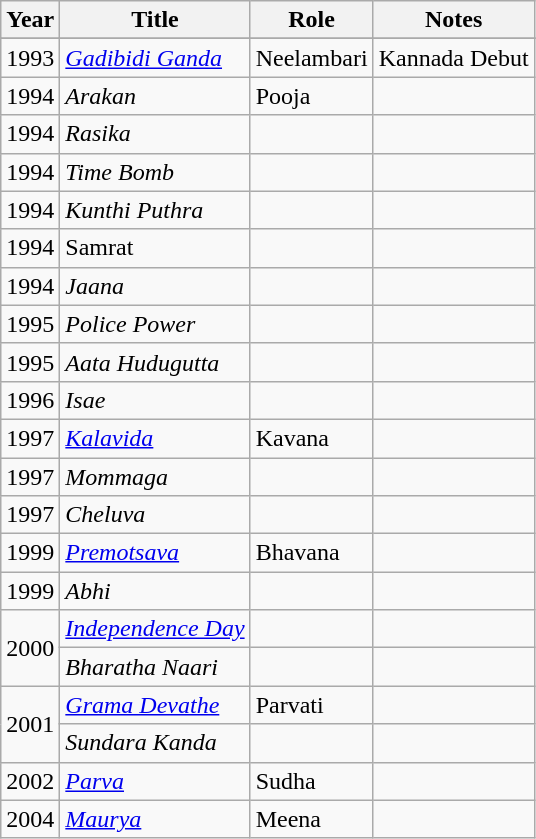<table class="wikitable sortable">
<tr>
<th>Year</th>
<th>Title</th>
<th>Role</th>
<th>Notes</th>
</tr>
<tr>
</tr>
<tr>
<td>1993</td>
<td><em><a href='#'>Gadibidi Ganda</a></em></td>
<td>Neelambari</td>
<td>Kannada Debut</td>
</tr>
<tr>
<td>1994</td>
<td><em>Arakan</em></td>
<td>Pooja</td>
<td></td>
</tr>
<tr>
<td>1994</td>
<td><em> Rasika</em></td>
<td></td>
<td></td>
</tr>
<tr>
<td>1994</td>
<td><em>Time Bomb </em></td>
<td></td>
<td></td>
</tr>
<tr>
<td>1994</td>
<td><em> Kunthi Puthra</em></td>
<td></td>
<td></td>
</tr>
<tr>
<td>1994</td>
<td>Samrat</td>
<td></td>
<td></td>
</tr>
<tr>
<td>1994</td>
<td><em> Jaana</em></td>
<td></td>
<td></td>
</tr>
<tr>
<td>1995</td>
<td><em> Police Power</em></td>
<td></td>
<td></td>
</tr>
<tr>
<td>1995</td>
<td><em> Aata Hudugutta</em></td>
<td></td>
<td></td>
</tr>
<tr>
<td>1996</td>
<td><em>Isae</em></td>
<td></td>
<td></td>
</tr>
<tr>
<td>1997</td>
<td><em><a href='#'>Kalavida</a></em></td>
<td>Kavana</td>
<td></td>
</tr>
<tr>
<td>1997</td>
<td><em> Mommaga</em></td>
<td></td>
<td></td>
</tr>
<tr>
<td>1997</td>
<td><em> Cheluva </em></td>
<td></td>
<td></td>
</tr>
<tr>
<td>1999</td>
<td><em><a href='#'>Premotsava</a></em></td>
<td>Bhavana</td>
<td></td>
</tr>
<tr>
<td>1999</td>
<td><em>  Abhi  </em></td>
<td></td>
<td></td>
</tr>
<tr>
<td rowspan="2">2000</td>
<td><em><a href='#'>Independence Day</a></em></td>
<td></td>
<td></td>
</tr>
<tr>
<td><em>Bharatha Naari</em></td>
<td></td>
<td></td>
</tr>
<tr>
<td rowspan="2">2001</td>
<td><em><a href='#'>Grama Devathe</a></em></td>
<td>Parvati</td>
<td></td>
</tr>
<tr>
<td><em>Sundara Kanda</em></td>
<td></td>
<td></td>
</tr>
<tr>
<td>2002</td>
<td><em><a href='#'>Parva</a></em></td>
<td>Sudha</td>
<td></td>
</tr>
<tr>
<td>2004</td>
<td><em><a href='#'>Maurya</a></em></td>
<td>Meena</td>
<td></td>
</tr>
</table>
